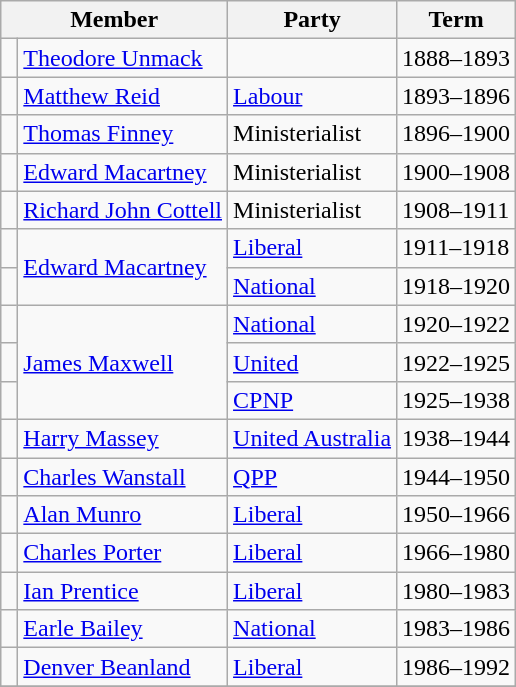<table class="wikitable">
<tr>
<th colspan="2">Member</th>
<th>Party</th>
<th>Term</th>
</tr>
<tr>
<td> </td>
<td><a href='#'>Theodore Unmack</a></td>
<td></td>
<td>1888–1893</td>
</tr>
<tr>
<td></td>
<td><a href='#'>Matthew Reid</a></td>
<td><a href='#'>Labour</a></td>
<td>1893–1896</td>
</tr>
<tr>
<td></td>
<td><a href='#'>Thomas Finney</a></td>
<td>Ministerialist</td>
<td>1896–1900</td>
</tr>
<tr>
<td></td>
<td><a href='#'>Edward Macartney</a></td>
<td>Ministerialist</td>
<td>1900–1908</td>
</tr>
<tr>
<td></td>
<td><a href='#'>Richard John Cottell</a></td>
<td>Ministerialist</td>
<td>1908–1911</td>
</tr>
<tr>
<td></td>
<td rowspan=2><a href='#'>Edward Macartney</a></td>
<td><a href='#'>Liberal</a></td>
<td>1911–1918</td>
</tr>
<tr>
<td></td>
<td><a href='#'>National</a></td>
<td>1918–1920</td>
</tr>
<tr>
<td></td>
<td rowspan=3><a href='#'>James Maxwell</a></td>
<td><a href='#'>National</a></td>
<td>1920–1922</td>
</tr>
<tr>
<td></td>
<td><a href='#'>United</a></td>
<td>1922–1925</td>
</tr>
<tr>
<td></td>
<td><a href='#'>CPNP</a></td>
<td>1925–1938</td>
</tr>
<tr>
<td></td>
<td><a href='#'>Harry Massey</a></td>
<td><a href='#'>United Australia</a></td>
<td>1938–1944</td>
</tr>
<tr>
<td></td>
<td><a href='#'>Charles Wanstall</a></td>
<td><a href='#'>QPP</a></td>
<td>1944–1950</td>
</tr>
<tr>
<td></td>
<td><a href='#'>Alan Munro</a></td>
<td><a href='#'>Liberal</a></td>
<td>1950–1966</td>
</tr>
<tr>
<td></td>
<td><a href='#'>Charles Porter</a></td>
<td><a href='#'>Liberal</a></td>
<td>1966–1980</td>
</tr>
<tr>
<td></td>
<td><a href='#'>Ian Prentice</a></td>
<td><a href='#'>Liberal</a></td>
<td>1980–1983</td>
</tr>
<tr>
<td></td>
<td><a href='#'>Earle Bailey</a></td>
<td><a href='#'>National</a></td>
<td>1983–1986</td>
</tr>
<tr>
<td></td>
<td><a href='#'>Denver Beanland</a></td>
<td><a href='#'>Liberal</a></td>
<td>1986–1992</td>
</tr>
<tr>
</tr>
</table>
